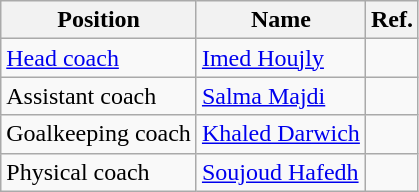<table class="wikitable">
<tr>
<th>Position</th>
<th>Name</th>
<th>Ref.</th>
</tr>
<tr>
<td><a href='#'>Head coach</a></td>
<td> <a href='#'>Imed Houjly</a></td>
<td></td>
</tr>
<tr>
<td>Assistant coach</td>
<td> <a href='#'>Salma Majdi</a></td>
<td></td>
</tr>
<tr>
<td>Goalkeeping coach</td>
<td> <a href='#'>Khaled Darwich</a></td>
<td></td>
</tr>
<tr>
<td>Physical coach</td>
<td> <a href='#'>Soujoud Hafedh</a></td>
<td></td>
</tr>
</table>
